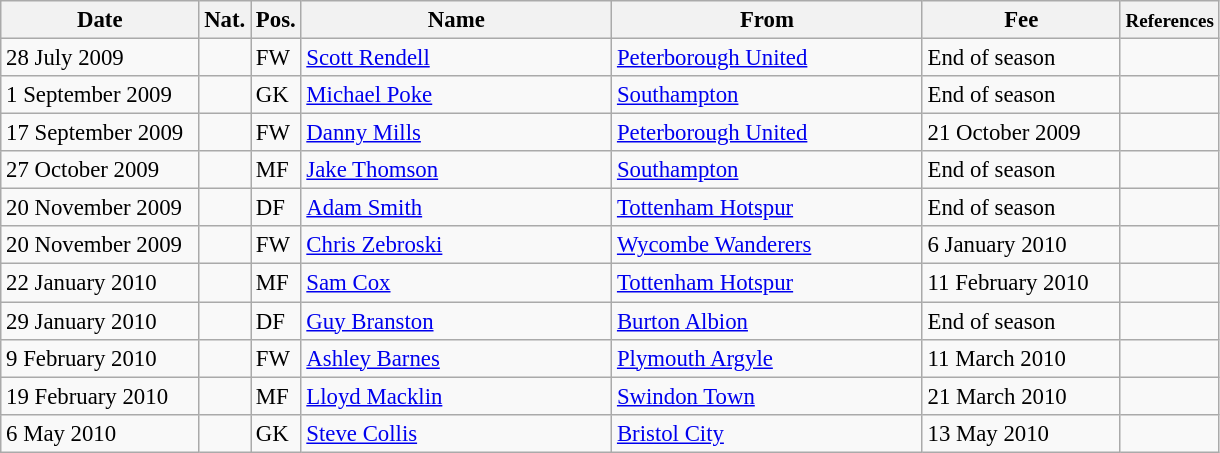<table class="wikitable" style="font-size: 95%; text-align: left;">
<tr>
<th width=125>Date</th>
<th>Nat.</th>
<th>Pos.</th>
<th width=200>Name</th>
<th width=200>From</th>
<th width=125>Fee</th>
<th><small>References</small></th>
</tr>
<tr>
<td>28 July 2009</td>
<td></td>
<td>FW</td>
<td><a href='#'>Scott Rendell</a></td>
<td><a href='#'>Peterborough United</a></td>
<td>End of season</td>
<td align="center"></td>
</tr>
<tr>
<td>1 September 2009</td>
<td></td>
<td>GK</td>
<td><a href='#'>Michael Poke</a></td>
<td><a href='#'>Southampton</a></td>
<td>End of season</td>
<td align="center"></td>
</tr>
<tr>
<td>17 September 2009</td>
<td></td>
<td>FW</td>
<td><a href='#'>Danny Mills</a></td>
<td><a href='#'>Peterborough United</a></td>
<td>21 October 2009</td>
<td align="center"></td>
</tr>
<tr>
<td>27 October 2009</td>
<td></td>
<td>MF</td>
<td><a href='#'>Jake Thomson</a></td>
<td><a href='#'>Southampton</a></td>
<td>End of season</td>
<td align="center"></td>
</tr>
<tr>
<td>20 November 2009</td>
<td></td>
<td>DF</td>
<td><a href='#'>Adam Smith</a></td>
<td><a href='#'>Tottenham Hotspur</a></td>
<td>End of season</td>
<td align="center"></td>
</tr>
<tr>
<td>20 November 2009</td>
<td></td>
<td>FW</td>
<td><a href='#'>Chris Zebroski</a></td>
<td><a href='#'>Wycombe Wanderers</a></td>
<td>6 January 2010</td>
<td align="center"></td>
</tr>
<tr>
<td>22 January 2010</td>
<td></td>
<td>MF</td>
<td><a href='#'>Sam Cox</a></td>
<td><a href='#'>Tottenham Hotspur</a></td>
<td>11 February 2010</td>
<td align="center"></td>
</tr>
<tr>
<td>29 January 2010</td>
<td></td>
<td>DF</td>
<td><a href='#'>Guy Branston</a></td>
<td><a href='#'>Burton Albion</a></td>
<td>End of season</td>
<td align="center"></td>
</tr>
<tr>
<td>9 February 2010</td>
<td></td>
<td>FW</td>
<td><a href='#'>Ashley Barnes</a></td>
<td><a href='#'>Plymouth Argyle</a></td>
<td>11 March 2010</td>
<td align="center"></td>
</tr>
<tr>
<td>19 February 2010</td>
<td></td>
<td>MF</td>
<td><a href='#'>Lloyd Macklin</a></td>
<td><a href='#'>Swindon Town</a></td>
<td>21 March 2010</td>
<td align="center"></td>
</tr>
<tr>
<td>6 May 2010</td>
<td></td>
<td>GK</td>
<td><a href='#'>Steve Collis</a></td>
<td><a href='#'>Bristol City</a></td>
<td>13 May 2010</td>
<td align="center"></td>
</tr>
</table>
